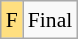<table class="wikitable" style="margin:0.5em auto; font-size:90%; line-height:1.25em;">
<tr>
<td style="background-color:#FFDF80;">F</td>
<td>Final</td>
</tr>
</table>
